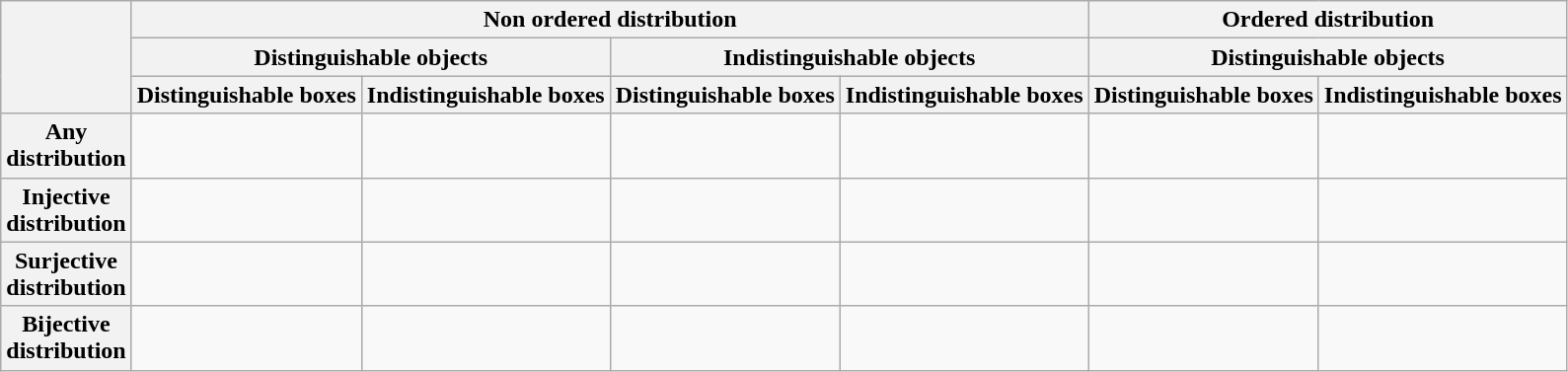<table class="wikitable">
<tr>
<th rowspan="3"></th>
<th colspan="4">Non ordered distribution</th>
<th colspan="2">Ordered distribution</th>
</tr>
<tr>
<th colspan="2">Distinguishable objects</th>
<th colspan="2">Indistinguishable objects</th>
<th colspan="2">Distinguishable objects</th>
</tr>
<tr>
<th>Distinguishable boxes</th>
<th>Indistinguishable boxes</th>
<th>Distinguishable boxes</th>
<th>Indistinguishable boxes</th>
<th>Distinguishable boxes</th>
<th>Indistinguishable boxes</th>
</tr>
<tr>
<th>Any<br>distribution</th>
<td></td>
<td></td>
<td></td>
<td></td>
<td></td>
<td></td>
</tr>
<tr>
<th>Injective<br>distribution</th>
<td></td>
<td></td>
<td></td>
<td></td>
<td></td>
<td></td>
</tr>
<tr>
<th>Surjective<br>distribution</th>
<td></td>
<td></td>
<td></td>
<td></td>
<td></td>
<td></td>
</tr>
<tr>
<th>Bijective<br>distribution</th>
<td></td>
<td></td>
<td></td>
<td></td>
<td></td>
<td></td>
</tr>
</table>
